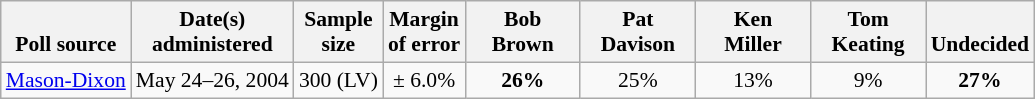<table class="wikitable" style="font-size:90%;text-align:center;">
<tr valign=bottom>
<th>Poll source</th>
<th>Date(s)<br>administered</th>
<th>Sample<br>size</th>
<th>Margin<br>of error</th>
<th style="width:70px;">Bob<br>Brown</th>
<th style="width:70px;">Pat<br>Davison</th>
<th style="width:70px;">Ken<br>Miller</th>
<th style="width:70px;">Tom<br>Keating</th>
<th>Undecided</th>
</tr>
<tr>
<td style="text-align:left;"><a href='#'>Mason-Dixon</a></td>
<td>May 24–26, 2004</td>
<td>300 (LV)</td>
<td>± 6.0%</td>
<td><strong>26%</strong></td>
<td>25%</td>
<td>13%</td>
<td>9%</td>
<td><strong>27%</strong></td>
</tr>
</table>
